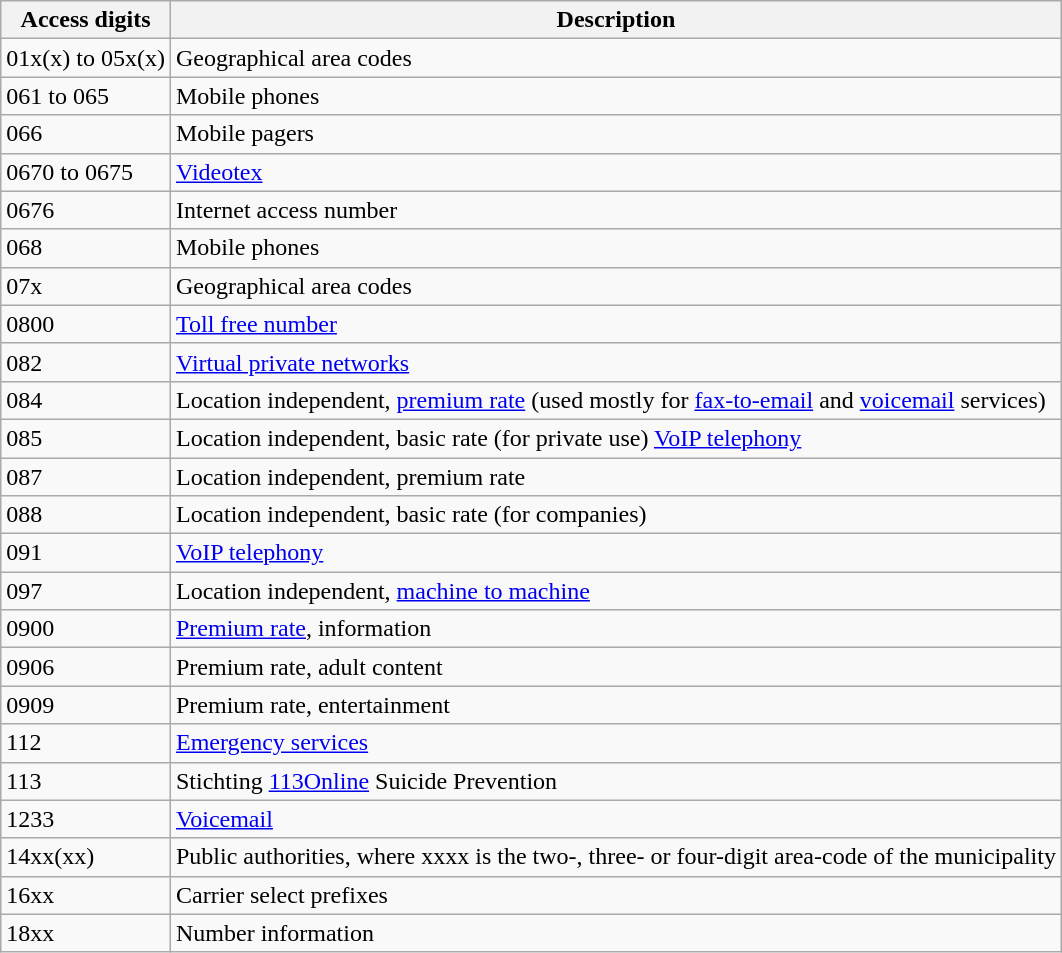<table class="wikitable">
<tr>
<th scope="col">Access digits</th>
<th scope="col">Description</th>
</tr>
<tr>
<td scope="row">01x(x) to 05x(x)</td>
<td>Geographical area codes</td>
</tr>
<tr>
<td scope="row">061 to 065</td>
<td>Mobile phones</td>
</tr>
<tr>
<td scope="row">066</td>
<td>Mobile pagers</td>
</tr>
<tr>
<td scope="row">0670 to 0675</td>
<td><a href='#'>Videotex</a></td>
</tr>
<tr>
<td scope="row">0676</td>
<td>Internet access number</td>
</tr>
<tr>
<td scope="row">068</td>
<td>Mobile phones</td>
</tr>
<tr>
<td scope="row">07x</td>
<td>Geographical area codes</td>
</tr>
<tr>
<td scope="row">0800</td>
<td><a href='#'>Toll free number</a></td>
</tr>
<tr>
<td scope="row">082</td>
<td><a href='#'>Virtual private networks</a></td>
</tr>
<tr>
<td scope="row">084</td>
<td>Location independent, <a href='#'>premium rate</a> (used mostly for <a href='#'>fax-to-email</a> and <a href='#'>voicemail</a> services)</td>
</tr>
<tr>
<td scope="row">085</td>
<td>Location independent, basic rate (for private use) <a href='#'>VoIP telephony</a></td>
</tr>
<tr>
<td scope="row">087</td>
<td>Location independent, premium rate</td>
</tr>
<tr>
<td scope="row">088</td>
<td>Location independent, basic rate (for companies)</td>
</tr>
<tr>
<td scope="row">091</td>
<td><a href='#'>VoIP telephony</a></td>
</tr>
<tr>
<td scope="row">097</td>
<td>Location independent, <a href='#'>machine to machine</a></td>
</tr>
<tr>
<td scope="row">0900</td>
<td><a href='#'>Premium rate</a>, information</td>
</tr>
<tr>
<td scope="row">0906</td>
<td>Premium rate, adult content</td>
</tr>
<tr>
<td scope="row">0909</td>
<td>Premium rate, entertainment</td>
</tr>
<tr>
<td scope="row">112</td>
<td><a href='#'>Emergency services</a></td>
</tr>
<tr>
<td scope="row">113</td>
<td>Stichting <a href='#'>113Online</a> Suicide Prevention</td>
</tr>
<tr>
<td scope="row">1233</td>
<td><a href='#'>Voicemail</a></td>
</tr>
<tr>
<td scope="row">14xx(xx)</td>
<td>Public authorities, where xxxx is the two-, three- or four-digit area-code of the municipality</td>
</tr>
<tr>
<td scope="row">16xx</td>
<td>Carrier select prefixes</td>
</tr>
<tr>
<td scope="row">18xx</td>
<td>Number information</td>
</tr>
</table>
